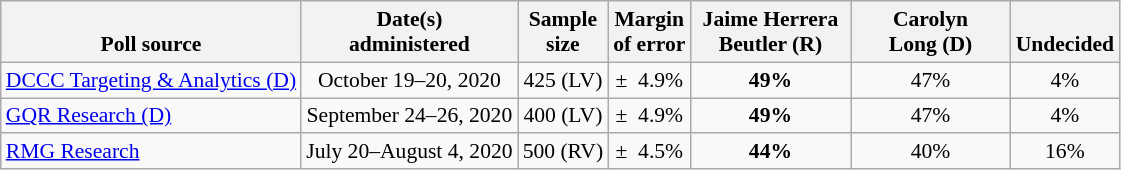<table class="wikitable" style="font-size:90%;text-align:center;">
<tr valign=bottom>
<th>Poll source</th>
<th>Date(s)<br>administered</th>
<th>Sample<br>size</th>
<th>Margin<br>of error</th>
<th style="width:100px;">Jaime Herrera<br>Beutler (R)</th>
<th style="width:100px;">Carolyn<br>Long (D)</th>
<th>Undecided</th>
</tr>
<tr>
<td style="text-align:left;"><a href='#'>DCCC Targeting & Analytics (D)</a></td>
<td>October 19–20, 2020</td>
<td>425 (LV)</td>
<td>±  4.9%</td>
<td><strong>49%</strong></td>
<td>47%</td>
<td>4%</td>
</tr>
<tr>
<td style="text-align:left;"><a href='#'>GQR Research (D)</a></td>
<td>September 24–26, 2020</td>
<td>400 (LV)</td>
<td>±  4.9%</td>
<td><strong>49%</strong></td>
<td>47%</td>
<td>4%</td>
</tr>
<tr>
<td style="text-align:left;"><a href='#'>RMG Research</a></td>
<td>July 20–August 4, 2020</td>
<td>500 (RV)</td>
<td>±  4.5%</td>
<td><strong>44%</strong></td>
<td>40%</td>
<td>16%</td>
</tr>
</table>
